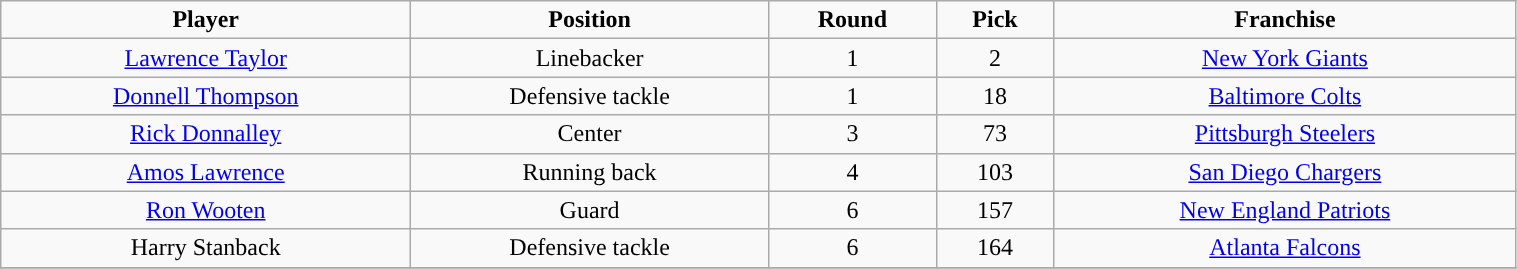<table class="wikitable" width="80%">
<tr align="center">
<td><strong>Player</strong></td>
<td><strong>Position</strong></td>
<td><strong>Round</strong></td>
<td><strong>Pick</strong></td>
<td><strong>Franchise</strong></td>
</tr>
<tr align="center" bgcolor="">
<td><a href='#'>Lawrence Taylor</a></td>
<td>Linebacker</td>
<td>1</td>
<td>2</td>
<td><a href='#'>New York Giants</a></td>
</tr>
<tr align="center" bgcolor="">
<td><a href='#'>Donnell Thompson</a></td>
<td>Defensive tackle</td>
<td>1</td>
<td>18</td>
<td><a href='#'>Baltimore Colts</a></td>
</tr>
<tr align="center" bgcolor="">
<td><a href='#'>Rick Donnalley</a></td>
<td>Center</td>
<td>3</td>
<td>73</td>
<td><a href='#'>Pittsburgh Steelers</a></td>
</tr>
<tr align="center" bgcolor="">
<td><a href='#'>Amos Lawrence</a></td>
<td>Running back</td>
<td>4</td>
<td>103</td>
<td><a href='#'>San Diego Chargers</a></td>
</tr>
<tr align="center" bgcolor="">
<td><a href='#'>Ron Wooten</a></td>
<td>Guard</td>
<td>6</td>
<td>157</td>
<td><a href='#'>New England Patriots</a></td>
</tr>
<tr align="center" bgcolor="">
<td>Harry Stanback</td>
<td>Defensive tackle</td>
<td>6</td>
<td>164</td>
<td><a href='#'>Atlanta Falcons</a></td>
</tr>
<tr align="center" bgcolor="">
</tr>
</table>
